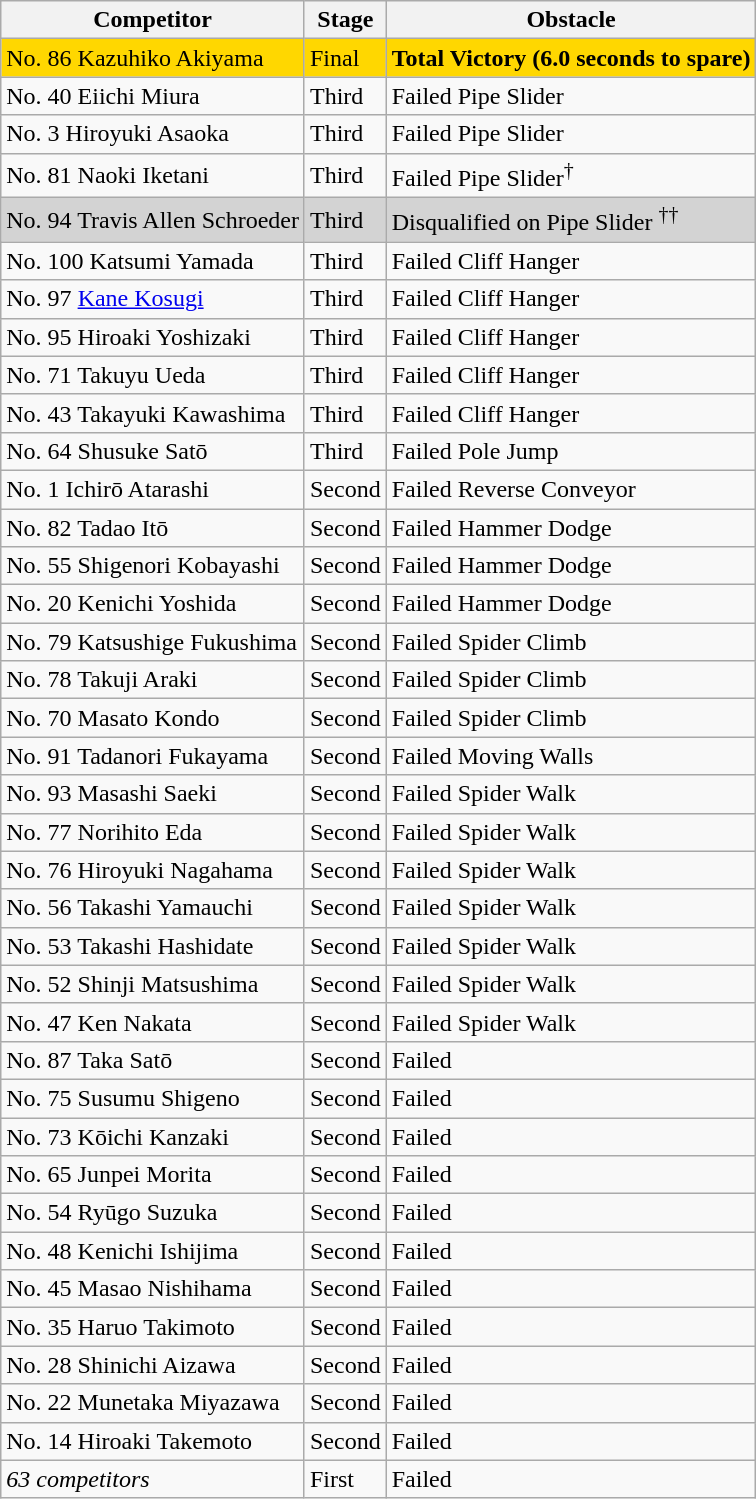<table class="wikitable">
<tr>
<th>Competitor</th>
<th>Stage</th>
<th>Obstacle</th>
</tr>
<tr bgcolor="gold">
<td>No. 86 Kazuhiko Akiyama</td>
<td>Final</td>
<td><strong>Total Victory (6.0 seconds to spare)</strong></td>
</tr>
<tr>
<td>No. 40 Eiichi Miura</td>
<td>Third</td>
<td>Failed Pipe Slider</td>
</tr>
<tr>
<td>No. 3 Hiroyuki Asaoka</td>
<td>Third</td>
<td>Failed Pipe Slider</td>
</tr>
<tr>
<td>No. 81 Naoki Iketani</td>
<td>Third</td>
<td>Failed Pipe Slider<sup>†</sup></td>
</tr>
<tr bgcolor="lightgray">
<td>No. 94 Travis Allen Schroeder</td>
<td>Third</td>
<td>Disqualified on Pipe Slider <sup>††</sup></td>
</tr>
<tr>
<td>No. 100 Katsumi Yamada</td>
<td>Third</td>
<td>Failed Cliff Hanger</td>
</tr>
<tr>
<td>No. 97 <a href='#'>Kane Kosugi</a></td>
<td>Third</td>
<td>Failed Cliff Hanger</td>
</tr>
<tr>
<td>No. 95 Hiroaki Yoshizaki</td>
<td>Third</td>
<td>Failed Cliff Hanger</td>
</tr>
<tr>
<td>No. 71 Takuyu Ueda</td>
<td>Third</td>
<td>Failed Cliff Hanger</td>
</tr>
<tr>
<td>No. 43 Takayuki Kawashima</td>
<td>Third</td>
<td>Failed Cliff Hanger</td>
</tr>
<tr>
<td>No. 64 Shusuke Satō</td>
<td>Third</td>
<td>Failed Pole Jump</td>
</tr>
<tr>
<td>No. 1 Ichirō Atarashi</td>
<td>Second</td>
<td>Failed Reverse Conveyor</td>
</tr>
<tr>
<td>No. 82 Tadao Itō</td>
<td>Second</td>
<td>Failed Hammer Dodge</td>
</tr>
<tr>
<td>No. 55 Shigenori Kobayashi</td>
<td>Second</td>
<td>Failed Hammer Dodge</td>
</tr>
<tr>
<td>No. 20 Kenichi Yoshida</td>
<td>Second</td>
<td>Failed Hammer Dodge</td>
</tr>
<tr>
<td>No. 79 Katsushige Fukushima</td>
<td>Second</td>
<td>Failed Spider Climb</td>
</tr>
<tr>
<td>No. 78 Takuji Araki</td>
<td>Second</td>
<td>Failed Spider Climb</td>
</tr>
<tr>
<td>No. 70 Masato Kondo</td>
<td>Second</td>
<td>Failed Spider Climb</td>
</tr>
<tr>
<td>No. 91 Tadanori Fukayama</td>
<td>Second</td>
<td>Failed Moving Walls</td>
</tr>
<tr>
<td>No. 93 Masashi Saeki</td>
<td>Second</td>
<td>Failed Spider Walk</td>
</tr>
<tr>
<td>No. 77 Norihito Eda</td>
<td>Second</td>
<td>Failed Spider Walk</td>
</tr>
<tr>
<td>No. 76 Hiroyuki Nagahama</td>
<td>Second</td>
<td>Failed Spider Walk</td>
</tr>
<tr>
<td>No. 56 Takashi Yamauchi</td>
<td>Second</td>
<td>Failed Spider Walk</td>
</tr>
<tr>
<td>No. 53 Takashi Hashidate</td>
<td>Second</td>
<td>Failed Spider Walk</td>
</tr>
<tr>
<td>No. 52 Shinji Matsushima</td>
<td>Second</td>
<td>Failed Spider Walk</td>
</tr>
<tr>
<td>No. 47 Ken Nakata</td>
<td>Second</td>
<td>Failed Spider Walk</td>
</tr>
<tr>
<td>No. 87 Taka Satō</td>
<td>Second</td>
<td>Failed</td>
</tr>
<tr>
<td>No. 75 Susumu Shigeno</td>
<td>Second</td>
<td>Failed</td>
</tr>
<tr>
<td>No. 73 Kōichi Kanzaki</td>
<td>Second</td>
<td>Failed</td>
</tr>
<tr>
<td>No. 65 Junpei Morita</td>
<td>Second</td>
<td>Failed</td>
</tr>
<tr>
<td>No. 54 Ryūgo Suzuka</td>
<td>Second</td>
<td>Failed</td>
</tr>
<tr>
<td>No. 48 Kenichi Ishijima</td>
<td>Second</td>
<td>Failed</td>
</tr>
<tr>
<td>No. 45 Masao Nishihama</td>
<td>Second</td>
<td>Failed</td>
</tr>
<tr>
<td>No. 35 Haruo Takimoto</td>
<td>Second</td>
<td>Failed</td>
</tr>
<tr>
<td>No. 28 Shinichi Aizawa</td>
<td>Second</td>
<td>Failed</td>
</tr>
<tr>
<td>No. 22 Munetaka Miyazawa</td>
<td>Second</td>
<td>Failed</td>
</tr>
<tr>
<td>No. 14 Hiroaki Takemoto</td>
<td>Second</td>
<td>Failed</td>
</tr>
<tr>
<td><em>63 competitors</em></td>
<td>First</td>
<td>Failed</td>
</tr>
</table>
